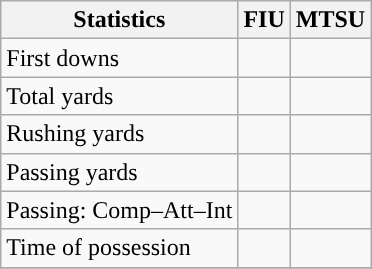<table class="wikitable" style="float: left;">
<tr>
<th>Statistics</th>
<th>FIU</th>
<th>MTSU</th>
</tr>
<tr>
<td>First downs</td>
<td></td>
<td></td>
</tr>
<tr>
<td>Total yards</td>
<td></td>
<td></td>
</tr>
<tr>
<td>Rushing yards</td>
<td></td>
<td></td>
</tr>
<tr>
<td>Passing yards</td>
<td></td>
<td></td>
</tr>
<tr>
<td>Passing: Comp–Att–Int</td>
<td></td>
<td></td>
</tr>
<tr>
<td>Time of possession</td>
<td></td>
<td></td>
</tr>
<tr>
</tr>
</table>
